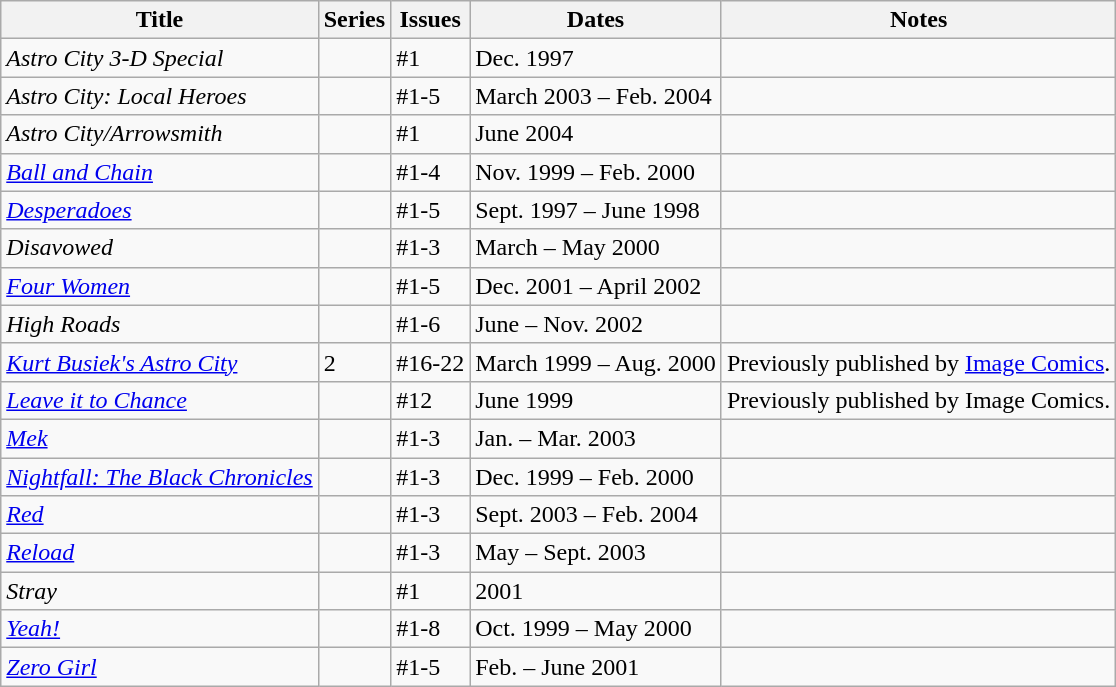<table class="wikitable">
<tr>
<th>Title</th>
<th>Series</th>
<th>Issues</th>
<th>Dates</th>
<th>Notes</th>
</tr>
<tr>
<td><em>Astro City 3-D Special</em></td>
<td></td>
<td>#1</td>
<td>Dec. 1997</td>
<td></td>
</tr>
<tr>
<td><em>Astro City: Local Heroes</em></td>
<td></td>
<td>#1-5</td>
<td>March 2003 – Feb. 2004</td>
<td></td>
</tr>
<tr>
<td><em>Astro City/Arrowsmith</em></td>
<td></td>
<td>#1</td>
<td>June 2004</td>
<td></td>
</tr>
<tr>
<td><em><a href='#'>Ball and Chain</a></em></td>
<td></td>
<td>#1-4</td>
<td>Nov. 1999 – Feb. 2000</td>
<td></td>
</tr>
<tr>
<td><em><a href='#'>Desperadoes</a></em></td>
<td></td>
<td>#1-5</td>
<td>Sept. 1997 – June 1998</td>
<td></td>
</tr>
<tr>
<td><em>Disavowed</em></td>
<td></td>
<td>#1-3</td>
<td>March – May 2000</td>
<td></td>
</tr>
<tr>
<td><em><a href='#'>Four Women</a></em></td>
<td></td>
<td>#1-5</td>
<td>Dec. 2001 – April 2002</td>
<td></td>
</tr>
<tr>
<td><em>High Roads</em></td>
<td></td>
<td>#1-6</td>
<td>June – Nov. 2002</td>
<td></td>
</tr>
<tr>
<td><em><a href='#'>Kurt Busiek's Astro City</a></em></td>
<td>2</td>
<td>#16-22</td>
<td>March 1999 – Aug. 2000</td>
<td>Previously published by <a href='#'>Image Comics</a>.</td>
</tr>
<tr>
<td><em><a href='#'>Leave it to Chance</a></em></td>
<td></td>
<td>#12</td>
<td>June 1999</td>
<td>Previously published by Image Comics.</td>
</tr>
<tr>
<td><em><a href='#'>Mek</a></em></td>
<td></td>
<td>#1-3</td>
<td>Jan. – Mar. 2003</td>
<td></td>
</tr>
<tr>
<td><em><a href='#'>Nightfall: The Black Chronicles</a></em></td>
<td></td>
<td>#1-3</td>
<td>Dec. 1999 – Feb. 2000</td>
<td></td>
</tr>
<tr>
<td><em><a href='#'>Red</a></em></td>
<td></td>
<td>#1-3</td>
<td>Sept. 2003 – Feb. 2004</td>
<td></td>
</tr>
<tr>
<td><em><a href='#'>Reload</a></em></td>
<td></td>
<td>#1-3</td>
<td>May – Sept. 2003</td>
<td></td>
</tr>
<tr>
<td><em>Stray</em></td>
<td></td>
<td>#1</td>
<td>2001</td>
<td></td>
</tr>
<tr>
<td><em><a href='#'>Yeah!</a></em></td>
<td></td>
<td>#1-8</td>
<td>Oct. 1999 – May 2000</td>
<td></td>
</tr>
<tr>
<td><em><a href='#'>Zero Girl</a></em></td>
<td></td>
<td>#1-5</td>
<td>Feb. – June 2001</td>
<td></td>
</tr>
</table>
